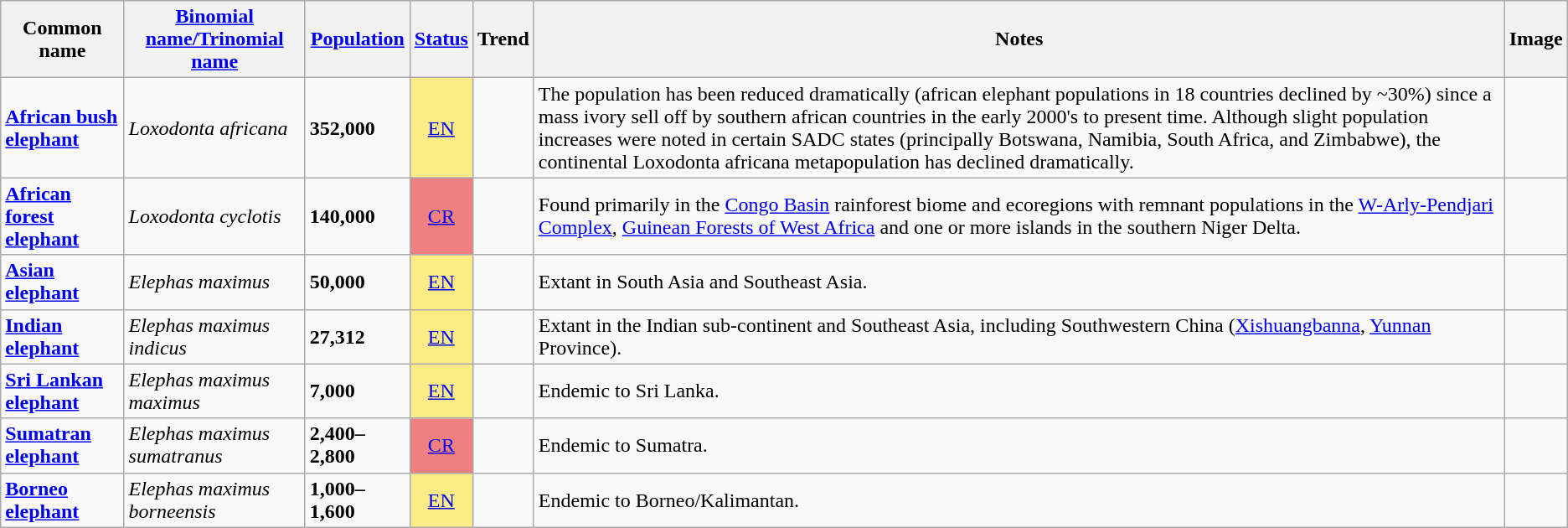<table class="wikitable sortable">
<tr>
<th>Common name</th>
<th><a href='#'>Binomial name/Trinomial name</a></th>
<th data-sort-type="number"><a href='#'>Population</a></th>
<th><a href='#'>Status</a></th>
<th>Trend</th>
<th class="unsortable">Notes</th>
<th class="unsortable">Image</th>
</tr>
<tr>
<td><strong><a href='#'>African bush elephant</a></strong></td>
<td><em>Loxodonta africana</em></td>
<td><strong>352,000</strong></td>
<td align="center" style="background:#FAEB86"><a href='#'>EN</a></td>
<td align=center></td>
<td>The population has been reduced dramatically (african elephant populations in 18 countries declined by ~30%) since a mass ivory sell off by southern african countries in the early 2000's to present time. Although slight population increases were noted in certain SADC states (principally Botswana, Namibia, South Africa, and Zimbabwe), the continental Loxodonta africana metapopulation has declined dramatically.</td>
<td></td>
</tr>
<tr>
<td><strong><a href='#'>African forest elephant</a></strong></td>
<td><em>Loxodonta cyclotis</em></td>
<td><strong>140,000</strong></td>
<td align="center" style="background:#F08080"><a href='#'>CR</a></td>
<td align=center></td>
<td>Found primarily in the <a href='#'>Congo Basin</a> rainforest biome and ecoregions with remnant populations in the <a href='#'>W-Arly-Pendjari Complex</a>, <a href='#'>Guinean Forests of West Africa</a> and one or more islands in the southern Niger Delta.</td>
<td></td>
</tr>
<tr>
<td><strong><a href='#'>Asian elephant</a></strong></td>
<td><em>Elephas maximus</em></td>
<td><strong>50,000</strong></td>
<td align=center style="background:#FAEB86"><a href='#'>EN</a></td>
<td align=center></td>
<td>Extant in South Asia and Southeast Asia.</td>
<td></td>
</tr>
<tr>
<td><strong><a href='#'>Indian elephant</a></strong></td>
<td><em>Elephas maximus indicus</em></td>
<td><strong>27,312</strong></td>
<td align=center style="background:#FAEB86"><a href='#'>EN</a></td>
<td align=center></td>
<td>Extant in the Indian sub-continent and Southeast Asia, including Southwestern China (<a href='#'>Xishuangbanna</a>, <a href='#'>Yunnan</a> Province).</td>
<td></td>
</tr>
<tr>
<td><strong><a href='#'>Sri Lankan elephant</a></strong></td>
<td><em>Elephas maximus maximus</em></td>
<td><strong>7,000</strong></td>
<td align=center style="background:#FAEB86"><a href='#'>EN</a></td>
<td align=center></td>
<td>Endemic to Sri Lanka.</td>
<td></td>
</tr>
<tr>
<td><strong><a href='#'>Sumatran elephant</a></strong></td>
<td><em>Elephas maximus sumatranus</em></td>
<td><strong>2,400–2,800</strong></td>
<td align=center style="background:#F08080"><a href='#'>CR</a></td>
<td align=center></td>
<td>Endemic to Sumatra.</td>
<td></td>
</tr>
<tr>
<td><strong><a href='#'>Borneo elephant</a></strong></td>
<td><em>Elephas maximus borneensis </em></td>
<td><strong>1,000–1,600</strong></td>
<td align=center style="background:#FAEB86"><a href='#'>EN</a></td>
<td align=center></td>
<td>Endemic to Borneo/Kalimantan.</td>
<td></td>
</tr>
</table>
